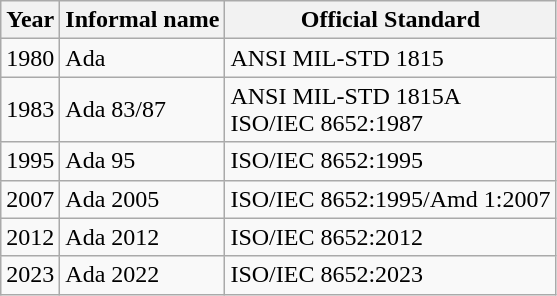<table class="wikitable floatright" style="margin-left: 1.5em;">
<tr>
<th>Year</th>
<th>Informal name</th>
<th>Official Standard</th>
</tr>
<tr>
<td>1980</td>
<td>Ada</td>
<td>ANSI MIL-STD 1815</td>
</tr>
<tr>
<td>1983</td>
<td>Ada 83/87</td>
<td>ANSI MIL-STD 1815A<br>ISO/IEC 8652:1987</td>
</tr>
<tr>
<td>1995</td>
<td>Ada 95</td>
<td>ISO/IEC 8652:1995</td>
</tr>
<tr>
<td>2007</td>
<td>Ada 2005</td>
<td>ISO/IEC 8652:1995/Amd 1:2007</td>
</tr>
<tr>
<td>2012</td>
<td>Ada 2012</td>
<td>ISO/IEC 8652:2012</td>
</tr>
<tr>
<td>2023</td>
<td>Ada 2022</td>
<td>ISO/IEC 8652:2023</td>
</tr>
</table>
